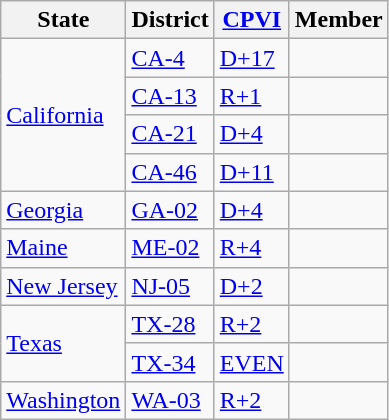<table class="wikitable sortable"; id="votingmembers">
<tr style="vertical-align:bottom">
<th>State</th>
<th>District</th>
<th><a href='#'>CPVI</a></th>
<th>Member</th>
</tr>
<tr>
<td rowspan=4><a href='#'>California</a></td>
<td><a href='#'>CA-4</a></td>
<td><a href='#'>D+17</a></td>
<td></td>
</tr>
<tr>
<td><a href='#'>CA-13</a></td>
<td><a href='#'>R+1</a></td>
<td></td>
</tr>
<tr>
<td><a href='#'>CA-21</a></td>
<td><a href='#'>D+4</a></td>
<td></td>
</tr>
<tr>
<td><a href='#'>CA-46</a></td>
<td><a href='#'>D+11</a></td>
<td></td>
</tr>
<tr>
<td rowspan=1><a href='#'>Georgia</a></td>
<td><a href='#'>GA-02</a></td>
<td><a href='#'>D+4</a></td>
<td></td>
</tr>
<tr>
<td rowspan=1><a href='#'>Maine</a></td>
<td><a href='#'>ME-02</a></td>
<td><a href='#'>R+4</a></td>
<td></td>
</tr>
<tr>
<td rowspan=1><a href='#'>New Jersey</a></td>
<td><a href='#'>NJ-05</a></td>
<td><a href='#'>D+2</a></td>
<td></td>
</tr>
<tr>
<td rowspan=2><a href='#'>Texas</a></td>
<td><a href='#'>TX-28</a></td>
<td><a href='#'>R+2</a></td>
<td></td>
</tr>
<tr>
<td><a href='#'>TX-34</a></td>
<td><a href='#'>EVEN</a></td>
<td></td>
</tr>
<tr>
<td rowspan=1><a href='#'>Washington</a></td>
<td><a href='#'>WA-03</a></td>
<td><a href='#'>R+2</a></td>
<td></td>
</tr>
</table>
